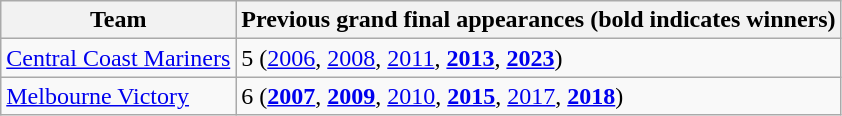<table class="wikitable">
<tr>
<th>Team</th>
<th>Previous grand final appearances (bold indicates winners)</th>
</tr>
<tr>
<td><a href='#'>Central Coast Mariners</a></td>
<td>5 (<a href='#'>2006</a>, <a href='#'>2008</a>, <a href='#'>2011</a>, <strong><a href='#'>2013</a></strong>, <strong><a href='#'>2023</a></strong>)</td>
</tr>
<tr>
<td><a href='#'>Melbourne Victory</a></td>
<td>6 (<strong><a href='#'>2007</a></strong>, <strong><a href='#'>2009</a></strong>, <a href='#'>2010</a>, <strong><a href='#'>2015</a></strong>, <a href='#'>2017</a>, <strong><a href='#'>2018</a></strong>)</td>
</tr>
</table>
